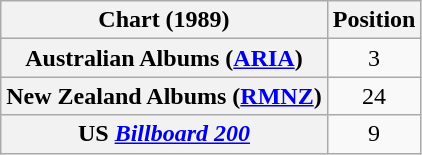<table class="wikitable plainrowheaders" style="text-align:center">
<tr>
<th>Chart (1989)</th>
<th>Position</th>
</tr>
<tr>
<th scope="row">Australian Albums (<a href='#'>ARIA</a>)</th>
<td>3</td>
</tr>
<tr>
<th scope="row">New Zealand Albums (<a href='#'>RMNZ</a>)</th>
<td>24</td>
</tr>
<tr>
<th scope="row">US <em><a href='#'>Billboard 200</a></em></th>
<td>9</td>
</tr>
</table>
